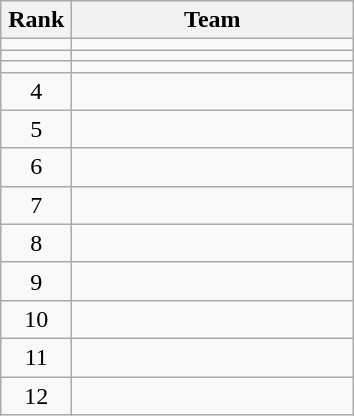<table class="wikitable" style="text-align: center;">
<tr>
<th width=40>Rank</th>
<th width=180>Team</th>
</tr>
<tr align=center>
<td></td>
<td style="text-align:left;"></td>
</tr>
<tr align=center>
<td></td>
<td style="text-align:left;"></td>
</tr>
<tr align=center>
<td></td>
<td style="text-align:left;"></td>
</tr>
<tr align=center>
<td>4</td>
<td style="text-align:left;"></td>
</tr>
<tr align=center>
<td>5</td>
<td style="text-align:left;"></td>
</tr>
<tr align=center>
<td>6</td>
<td style="text-align:left;"></td>
</tr>
<tr align=center>
<td>7</td>
<td style="text-align:left;"></td>
</tr>
<tr align=center>
<td>8</td>
<td style="text-align:left;"></td>
</tr>
<tr align=center>
<td>9</td>
<td style="text-align:left;"></td>
</tr>
<tr align=center>
<td>10</td>
<td style="text-align:left;"></td>
</tr>
<tr align=center>
<td>11</td>
<td style="text-align:left;"></td>
</tr>
<tr align=center>
<td>12</td>
<td style="text-align:left;"></td>
</tr>
</table>
